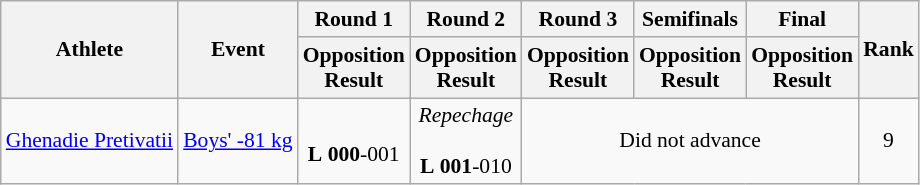<table class="wikitable" border="1" style="font-size:90%">
<tr>
<th rowspan=2>Athlete</th>
<th rowspan=2>Event</th>
<th>Round 1</th>
<th>Round 2</th>
<th>Round 3</th>
<th>Semifinals</th>
<th>Final</th>
<th rowspan=2>Rank</th>
</tr>
<tr>
<th>Opposition<br>Result</th>
<th>Opposition<br>Result</th>
<th>Opposition<br>Result</th>
<th>Opposition<br>Result</th>
<th>Opposition<br>Result</th>
</tr>
<tr>
<td><a href='#'>Ghenadie Pretivatii</a></td>
<td><a href='#'>Boys' -81 kg</a></td>
<td align=center> <br> <strong>L</strong> <strong>000</strong>-001</td>
<td align=center><em>Repechage</em><br> <br> <strong>L</strong> <strong>001</strong>-010</td>
<td align=center colspan=3>Did not advance</td>
<td align=center>9</td>
</tr>
</table>
